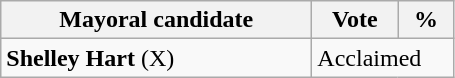<table class="wikitable">
<tr>
<th width="200px">Mayoral candidate</th>
<th width="50px">Vote</th>
<th width="30px">%</th>
</tr>
<tr>
<td><strong>Shelley Hart</strong> (X)</td>
<td colspan="2">Acclaimed</td>
</tr>
</table>
